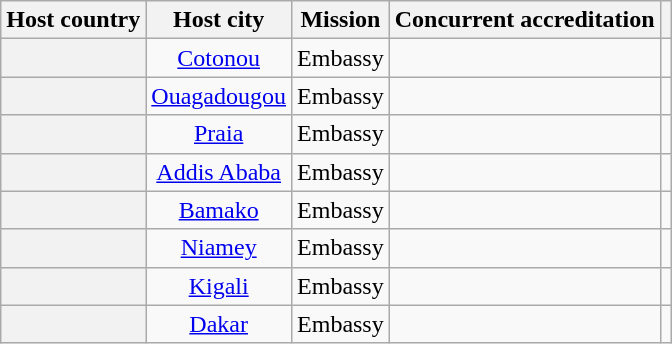<table class="wikitable plainrowheaders" style="text-align:center;">
<tr>
<th scope="col">Host country</th>
<th scope="col">Host city</th>
<th scope="col">Mission</th>
<th scope="col">Concurrent accreditation</th>
<th scope="col"></th>
</tr>
<tr>
<th scope="row"></th>
<td><a href='#'>Cotonou</a></td>
<td>Embassy</td>
<td></td>
<td></td>
</tr>
<tr>
<th scope="row"></th>
<td><a href='#'>Ouagadougou</a></td>
<td>Embassy</td>
<td></td>
<td></td>
</tr>
<tr>
<th scope="row"></th>
<td><a href='#'>Praia</a></td>
<td>Embassy</td>
<td></td>
<td></td>
</tr>
<tr>
<th scope="row"></th>
<td><a href='#'>Addis Ababa</a></td>
<td>Embassy</td>
<td></td>
<td></td>
</tr>
<tr>
<th scope="row"></th>
<td><a href='#'>Bamako</a></td>
<td>Embassy</td>
<td></td>
<td></td>
</tr>
<tr>
<th scope="row"></th>
<td><a href='#'>Niamey</a></td>
<td>Embassy</td>
<td></td>
<td></td>
</tr>
<tr>
<th scope="row"></th>
<td><a href='#'>Kigali</a></td>
<td>Embassy</td>
<td></td>
<td></td>
</tr>
<tr>
<th scope="row"></th>
<td><a href='#'>Dakar</a></td>
<td>Embassy</td>
<td></td>
<td></td>
</tr>
</table>
